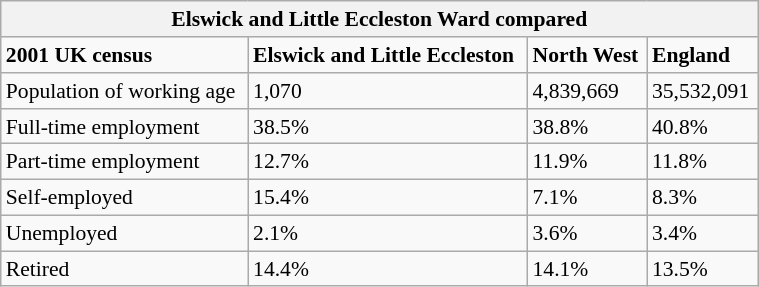<table class="wikitable" style="float: right; margin-left: 2em; width: 40%; font-size: 90%;" cellspacing="3">
<tr>
<th colspan="4"><strong>Elswick and Little Eccleston Ward compared</strong></th>
</tr>
<tr>
<td><strong>2001 UK census</strong></td>
<td><strong>Elswick and Little Eccleston</strong></td>
<td><strong>North West</strong></td>
<td><strong>England</strong></td>
</tr>
<tr>
<td>Population of working age</td>
<td>1,070</td>
<td>4,839,669</td>
<td>35,532,091</td>
</tr>
<tr>
<td>Full-time employment</td>
<td>38.5%</td>
<td>38.8%</td>
<td>40.8%</td>
</tr>
<tr>
<td>Part-time employment</td>
<td>12.7%</td>
<td>11.9%</td>
<td>11.8%</td>
</tr>
<tr>
<td>Self-employed</td>
<td>15.4%</td>
<td>7.1%</td>
<td>8.3%</td>
</tr>
<tr>
<td>Unemployed</td>
<td>2.1%</td>
<td>3.6%</td>
<td>3.4%</td>
</tr>
<tr>
<td>Retired</td>
<td>14.4%</td>
<td>14.1%</td>
<td>13.5%</td>
</tr>
</table>
